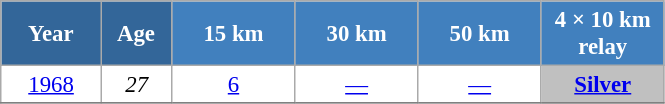<table class="wikitable" style="font-size:95%; text-align:center; border:grey solid 1px; border-collapse:collapse; background:#ffffff;">
<tr>
<th style="background-color:#369; color:white; width:60px;"> Year </th>
<th style="background-color:#369; color:white; width:40px;"> Age </th>
<th style="background-color:#4180be; color:white; width:75px;"> 15 km </th>
<th style="background-color:#4180be; color:white; width:75px;"> 30 km </th>
<th style="background-color:#4180be; color:white; width:75px;"> 50 km </th>
<th style="background-color:#4180be; color:white; width:75px;"> 4 × 10 km <br> relay </th>
</tr>
<tr>
<td><a href='#'>1968</a></td>
<td><em>27</em></td>
<td><a href='#'>6</a></td>
<td><a href='#'>—</a></td>
<td><a href='#'>—</a></td>
<td style="background:silver;"><a href='#'><strong>Silver</strong></a></td>
</tr>
<tr>
</tr>
</table>
